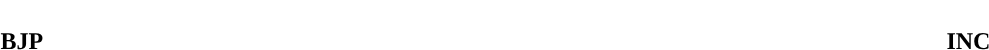<table style="width:100%; text-align:center;">
<tr style="color:white;">
<td style="background:"><strong>10</strong></td>
<td style="background:"><strong>1</strong></td>
</tr>
<tr>
<td><span><strong>BJP</strong></span></td>
<td><span><strong>INC</strong></span></td>
</tr>
</table>
